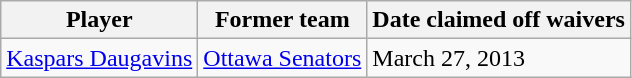<table class="wikitable">
<tr>
<th>Player</th>
<th>Former team</th>
<th>Date claimed off waivers</th>
</tr>
<tr>
<td><a href='#'>Kaspars Daugavins</a></td>
<td><a href='#'>Ottawa Senators</a></td>
<td>March 27, 2013</td>
</tr>
</table>
